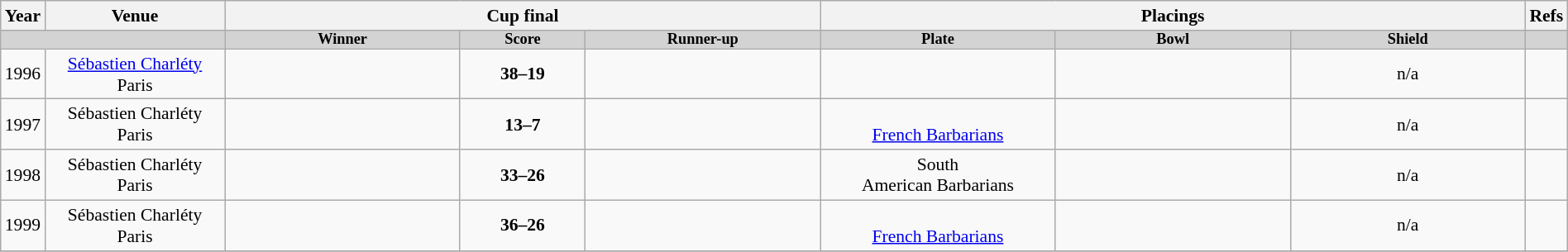<table class="wikitable" style="font-size:90%; width: 100%; text-align: center;">
<tr>
<th>Year</th>
<th>Venue</th>
<th colspan=3>Cup final</th>
<th colspan=3>Placings</th>
<th>Refs</th>
</tr>
<tr bgcolor=lightgrey style="line-height:9px; font-size:85%; padding:0px;">
<td style="border-right:0px;"></td>
<td style="border-left:0px; font-weight:bold;"><span></span></td>
<td width=15% style="font-weight:bold;">Winner</td>
<td width=8%  style="font-weight:bold;">Score</td>
<td width=15% style="font-weight:bold;">Runner-up</td>
<td width=15% style="font-weight:bold;">Plate</td>
<td width=15% style="font-weight:bold;">Bowl</td>
<td width=15% style="font-weight:bold;">Shield</td>
<td></td>
</tr>
<tr>
<td>1996 </td>
<td><a href='#'>Sébastien Charléty</a> Paris</td>
<td><strong></strong></td>
<td><strong>38–19</strong></td>
<td></td>
<td></td>
<td></td>
<td>n/a</td>
<td></td>
</tr>
<tr>
<td>1997 </td>
<td>Sébastien Charléty Paris</td>
<td><strong></strong></td>
<td><strong>13–7</strong></td>
<td></td>
<td style="padding:0px 1px;"><br> <a href='#'>French Barbarians</a></td>
<td></td>
<td>n/a</td>
<td><br><br></td>
</tr>
<tr>
<td>1998 </td>
<td>Sébastien Charléty Paris</td>
<td><strong></strong></td>
<td><strong>33–26</strong></td>
<td></td>
<td>South<br>American Barbarians</td>
<td></td>
<td>n/a</td>
<td></td>
</tr>
<tr>
<td>1999 </td>
<td>Sébastien Charléty Paris</td>
<td><strong></strong></td>
<td><strong>36–26</strong></td>
<td></td>
<td><br> <a href='#'>French Barbarians</a></td>
<td></td>
<td>n/a</td>
<td></td>
</tr>
<tr>
</tr>
</table>
